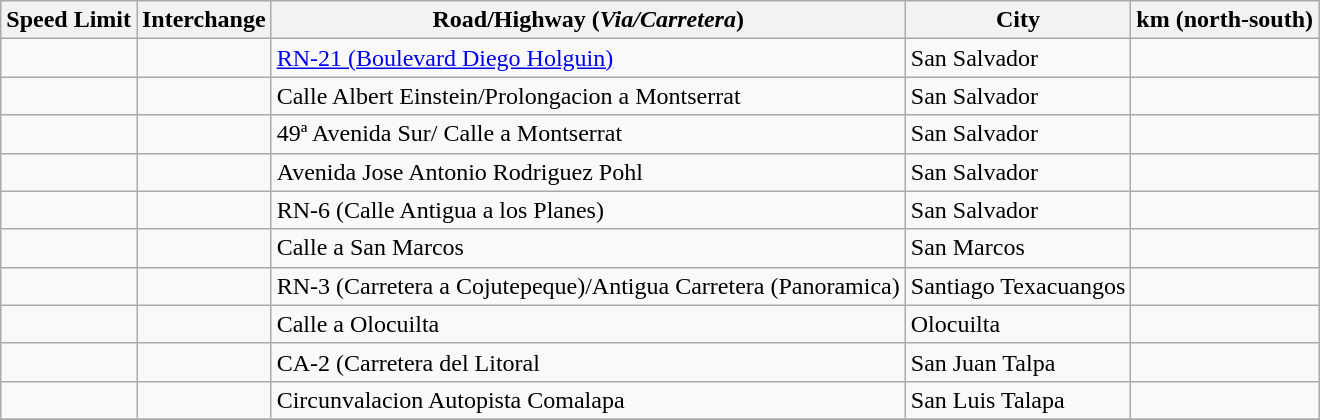<table class="wikitable">
<tr>
<th>Speed Limit</th>
<th>Interchange</th>
<th>Road/Highway (<em>Via/Carretera</em>)</th>
<th>City</th>
<th>km (north-south)</th>
</tr>
<tr>
<td></td>
<td></td>
<td><a href='#'>RN-21 (Boulevard Diego Holguin)</a></td>
<td>San Salvador</td>
<td></td>
</tr>
<tr>
<td></td>
<td></td>
<td>Calle Albert Einstein/Prolongacion a Montserrat</td>
<td>San Salvador</td>
<td></td>
</tr>
<tr>
<td></td>
<td></td>
<td>49ª Avenida Sur/ Calle a Montserrat</td>
<td>San Salvador</td>
<td></td>
</tr>
<tr>
<td></td>
<td></td>
<td>Avenida Jose Antonio Rodriguez Pohl</td>
<td>San Salvador</td>
<td></td>
</tr>
<tr>
<td></td>
<td></td>
<td>RN-6 (Calle Antigua a los Planes)</td>
<td>San Salvador</td>
<td></td>
</tr>
<tr>
<td></td>
<td></td>
<td>Calle a San Marcos</td>
<td>San Marcos</td>
<td></td>
</tr>
<tr>
<td></td>
<td></td>
<td>RN-3 (Carretera a Cojutepeque)/Antigua Carretera (Panoramica)</td>
<td>Santiago Texacuangos</td>
<td></td>
</tr>
<tr>
<td></td>
<td></td>
<td>Calle a Olocuilta</td>
<td>Olocuilta</td>
<td></td>
</tr>
<tr>
<td></td>
<td></td>
<td>CA-2 (Carretera del Litoral</td>
<td>San Juan Talpa</td>
<td></td>
</tr>
<tr>
<td></td>
<td></td>
<td>Circunvalacion Autopista Comalapa</td>
<td>San Luis Talapa</td>
<td></td>
</tr>
<tr>
</tr>
</table>
